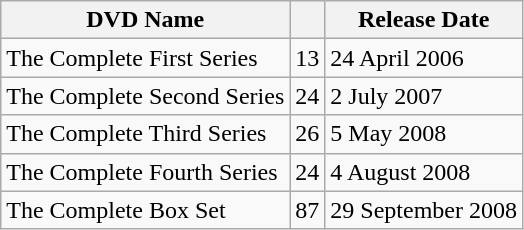<table class="wikitable sortable plainrowheaders">
<tr>
<th scope="col">DVD Name</th>
<th scope="col"></th>
<th scope="col">Release Date</th>
</tr>
<tr>
<td>The Complete First Series</td>
<td style="text-align:center;">13</td>
<td>24 April 2006</td>
</tr>
<tr>
<td>The Complete Second Series</td>
<td style="text-align:center;">24</td>
<td>2 July 2007</td>
</tr>
<tr>
<td>The Complete Third Series</td>
<td style="text-align:center;">26</td>
<td>5 May 2008</td>
</tr>
<tr>
<td>The Complete Fourth Series</td>
<td style="text-align:center;">24</td>
<td>4 August 2008</td>
</tr>
<tr>
<td>The Complete Box Set</td>
<td style="text-align:center;">87</td>
<td>29 September 2008</td>
</tr>
</table>
